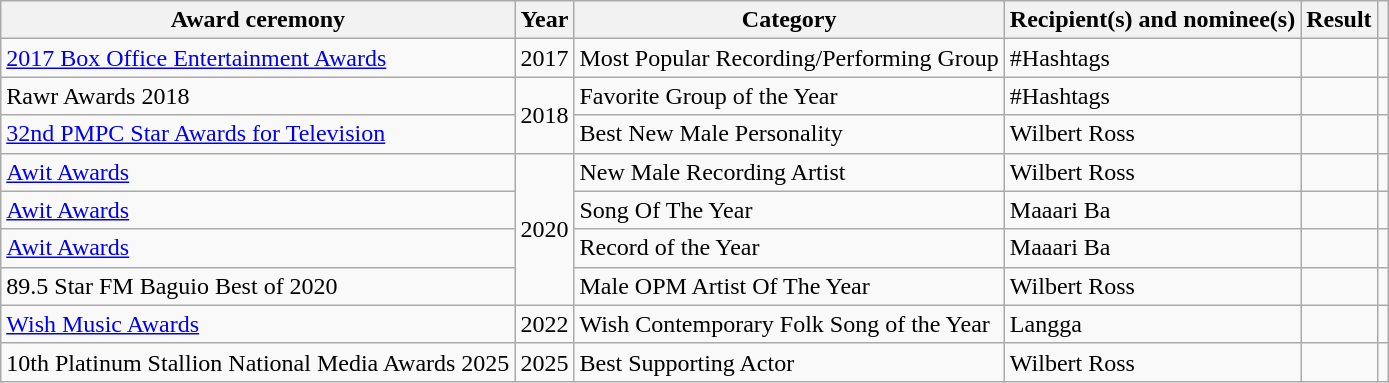<table class="wikitable">
<tr>
<th>Award ceremony</th>
<th>Year</th>
<th>Category</th>
<th>Recipient(s) and nominee(s)</th>
<th>Result</th>
<th></th>
</tr>
<tr>
<td><a href='#'>2017 Box Office Entertainment Awards</a></td>
<td>2017</td>
<td>Most Popular Recording/Performing Group</td>
<td>#Hashtags</td>
<td></td>
<td></td>
</tr>
<tr>
<td>Rawr Awards 2018</td>
<td rowspan="2">2018</td>
<td>Favorite Group of the Year</td>
<td>#Hashtags</td>
<td></td>
<td></td>
</tr>
<tr>
<td><a href='#'>32nd PMPC Star Awards for Television</a></td>
<td>Best New Male Personality</td>
<td>Wilbert Ross</td>
<td></td>
<td></td>
</tr>
<tr>
<td><a href='#'>Awit Awards</a></td>
<td rowspan="4">2020</td>
<td>New Male Recording Artist</td>
<td>Wilbert Ross</td>
<td></td>
<td></td>
</tr>
<tr>
<td><a href='#'>Awit Awards</a></td>
<td>Song Of The Year</td>
<td>Maaari Ba</td>
<td></td>
<td></td>
</tr>
<tr>
<td><a href='#'>Awit Awards</a></td>
<td>Record of the Year</td>
<td>Maaari Ba</td>
<td></td>
<td></td>
</tr>
<tr>
<td>89.5 Star FM Baguio Best of 2020</td>
<td>Male OPM Artist Of The Year</td>
<td>Wilbert Ross</td>
<td></td>
<td></td>
</tr>
<tr>
<td><a href='#'>Wish Music Awards</a></td>
<td>2022</td>
<td>Wish Contemporary Folk Song of the Year</td>
<td>Langga</td>
<td></td>
<td></td>
</tr>
<tr>
<td>10th Platinum Stallion National Media Awards 2025</td>
<td>2025</td>
<td>Best Supporting Actor</td>
<td>Wilbert Ross</td>
<td></td>
<td></td>
</tr>
</table>
